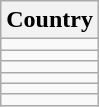<table class=wikitable>
<tr>
<th>Country</th>
</tr>
<tr>
<td></td>
</tr>
<tr>
<td></td>
</tr>
<tr>
<td></td>
</tr>
<tr>
<td></td>
</tr>
<tr>
<td></td>
</tr>
<tr>
<td></td>
</tr>
</table>
